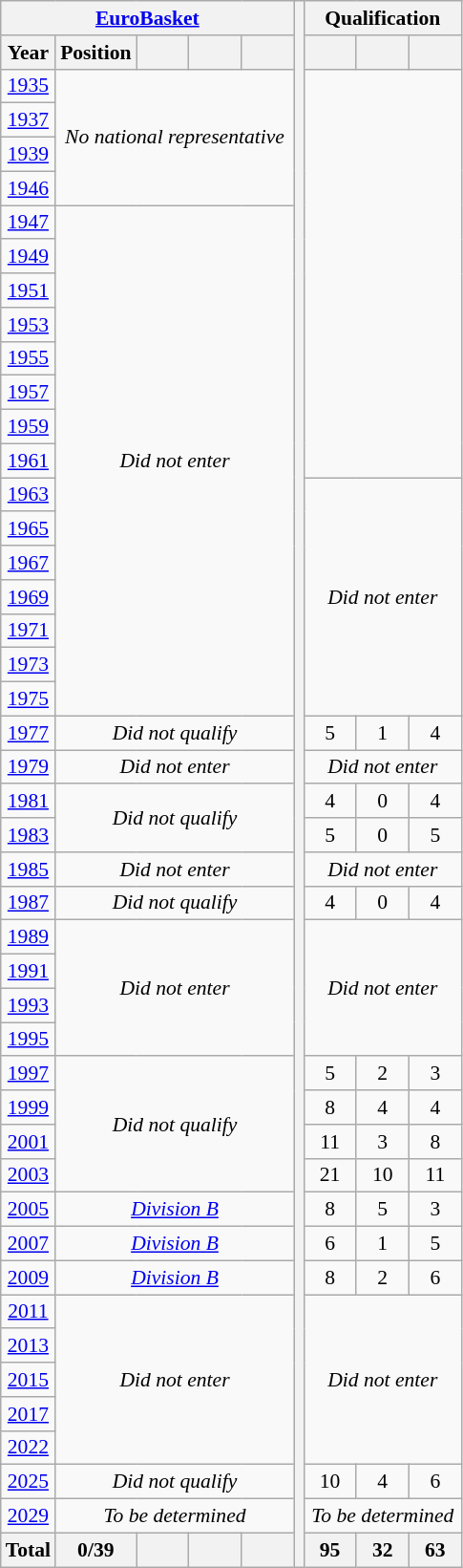<table class="wikitable" style="text-align: center;font-size:90%;">
<tr>
<th colspan=5><a href='#'>EuroBasket</a></th>
<th rowspan=46></th>
<th colspan=3>Qualification</th>
</tr>
<tr>
<th>Year</th>
<th>Position</th>
<th width=30></th>
<th width=30></th>
<th width=30></th>
<th width=30></th>
<th width=30></th>
<th width=30></th>
</tr>
<tr>
<td> <a href='#'>1935</a></td>
<td colspan=4 rowspan=4><em>No national representative</em></td>
</tr>
<tr>
<td> <a href='#'>1937</a></td>
</tr>
<tr>
<td> <a href='#'>1939</a></td>
</tr>
<tr>
<td> <a href='#'>1946</a></td>
</tr>
<tr>
<td> <a href='#'>1947</a></td>
<td colspan=4 rowspan=15><em>Did not enter</em></td>
</tr>
<tr>
<td> <a href='#'>1949</a></td>
</tr>
<tr>
<td> <a href='#'>1951</a></td>
</tr>
<tr>
<td> <a href='#'>1953</a></td>
</tr>
<tr>
<td> <a href='#'>1955</a></td>
</tr>
<tr>
<td> <a href='#'>1957</a></td>
</tr>
<tr>
<td> <a href='#'>1959</a></td>
</tr>
<tr>
<td> <a href='#'>1961</a></td>
</tr>
<tr>
<td> <a href='#'>1963</a></td>
<td colspan=3 rowspan=7><em>Did not enter</em></td>
</tr>
<tr>
<td> <a href='#'>1965</a></td>
</tr>
<tr>
<td> <a href='#'>1967</a></td>
</tr>
<tr>
<td> <a href='#'>1969</a></td>
</tr>
<tr>
<td> <a href='#'>1971</a></td>
</tr>
<tr>
<td> <a href='#'>1973</a></td>
</tr>
<tr>
<td> <a href='#'>1975</a></td>
</tr>
<tr>
<td> <a href='#'>1977</a></td>
<td colspan=4><em>Did not qualify</em></td>
<td>5</td>
<td>1</td>
<td>4</td>
</tr>
<tr>
<td> <a href='#'>1979</a></td>
<td colspan=4><em>Did not enter</em></td>
<td colspan=3><em>Did not enter</em></td>
</tr>
<tr>
<td> <a href='#'>1981</a></td>
<td colspan=4 rowspan=2><em>Did not qualify</em></td>
<td>4</td>
<td>0</td>
<td>4</td>
</tr>
<tr>
<td> <a href='#'>1983</a></td>
<td>5</td>
<td>0</td>
<td>5</td>
</tr>
<tr>
<td> <a href='#'>1985</a></td>
<td colspan=4><em>Did not enter</em></td>
<td colspan=3><em>Did not enter</em></td>
</tr>
<tr>
<td> <a href='#'>1987</a></td>
<td colspan=4><em>Did not qualify</em></td>
<td>4</td>
<td>0</td>
<td>4</td>
</tr>
<tr>
<td> <a href='#'>1989</a></td>
<td colspan=4 rowspan=4><em>Did not enter</em></td>
<td colspan=3 rowspan=4><em>Did not enter</em></td>
</tr>
<tr>
<td> <a href='#'>1991</a></td>
</tr>
<tr>
<td> <a href='#'>1993</a></td>
</tr>
<tr>
<td> <a href='#'>1995</a></td>
</tr>
<tr>
<td> <a href='#'>1997</a></td>
<td colspan=4 rowspan=4><em>Did not qualify</em></td>
<td>5</td>
<td>2</td>
<td>3</td>
</tr>
<tr>
<td> <a href='#'>1999</a></td>
<td>8</td>
<td>4</td>
<td>4</td>
</tr>
<tr>
<td> <a href='#'>2001</a></td>
<td>11</td>
<td>3</td>
<td>8</td>
</tr>
<tr>
<td> <a href='#'>2003</a></td>
<td>21</td>
<td>10</td>
<td>11</td>
</tr>
<tr>
<td> <a href='#'>2005</a></td>
<td colspan=4><em><a href='#'>Division B</a></em></td>
<td>8</td>
<td>5</td>
<td>3</td>
</tr>
<tr>
<td> <a href='#'>2007</a></td>
<td colspan=4><em><a href='#'>Division B</a></em></td>
<td>6</td>
<td>1</td>
<td>5</td>
</tr>
<tr>
<td> <a href='#'>2009</a></td>
<td colspan=4><em><a href='#'>Division B</a></em></td>
<td>8</td>
<td>2</td>
<td>6</td>
</tr>
<tr>
<td> <a href='#'>2011</a></td>
<td colspan=4 rowspan=5><em>Did not enter</em></td>
<td colspan=3 rowspan=5><em>Did not enter</em></td>
</tr>
<tr>
<td> <a href='#'>2013</a></td>
</tr>
<tr>
<td> <a href='#'>2015</a></td>
</tr>
<tr>
<td> <a href='#'>2017</a></td>
</tr>
<tr>
<td> <a href='#'>2022</a></td>
</tr>
<tr>
<td> <a href='#'>2025</a></td>
<td colspan=4><em>Did not qualify</em></td>
<td>10</td>
<td>4</td>
<td>6</td>
</tr>
<tr>
<td> <a href='#'>2029</a></td>
<td colspan=4><em>To be determined</em></td>
<td colspan=3><em>To be determined</em></td>
</tr>
<tr>
<th>Total</th>
<th>0/39</th>
<th></th>
<th></th>
<th></th>
<th>95</th>
<th>32</th>
<th>63</th>
</tr>
</table>
